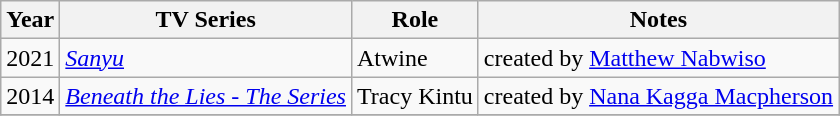<table class="wikitable">
<tr>
<th>Year</th>
<th>TV Series</th>
<th>Role</th>
<th>Notes</th>
</tr>
<tr>
<td>2021</td>
<td><em><a href='#'>Sanyu</a></em></td>
<td>Atwine</td>
<td>created by <a href='#'>Matthew Nabwiso</a></td>
</tr>
<tr>
<td>2014</td>
<td><em><a href='#'>Beneath the Lies - The Series</a></em></td>
<td>Tracy Kintu</td>
<td>created by <a href='#'>Nana Kagga Macpherson</a></td>
</tr>
<tr>
</tr>
</table>
